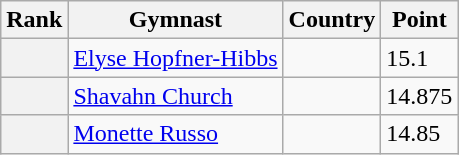<table class="wikitable sortable">
<tr>
<th>Rank</th>
<th>Gymnast</th>
<th>Country</th>
<th>Point</th>
</tr>
<tr>
<th></th>
<td><a href='#'>Elyse Hopfner-Hibbs</a></td>
<td></td>
<td>15.1</td>
</tr>
<tr>
<th></th>
<td><a href='#'>Shavahn Church</a></td>
<td></td>
<td>14.875</td>
</tr>
<tr>
<th></th>
<td><a href='#'>Monette Russo</a></td>
<td></td>
<td>14.85</td>
</tr>
</table>
